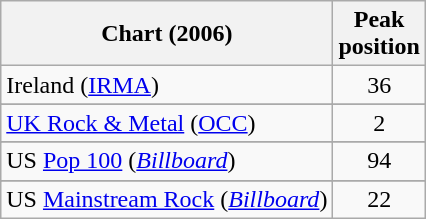<table class="wikitable sortable">
<tr>
<th>Chart (2006)</th>
<th>Peak<br>position</th>
</tr>
<tr>
<td>Ireland (<a href='#'>IRMA</a>)</td>
<td align="center">36</td>
</tr>
<tr>
</tr>
<tr>
</tr>
<tr>
</tr>
<tr>
<td scope="row"><a href='#'>UK Rock & Metal</a> (<a href='#'>OCC</a>)</td>
<td align="center">2</td>
</tr>
<tr>
</tr>
<tr>
<td>US <a href='#'>Pop 100</a> (<a href='#'><em>Billboard</em></a>)</td>
<td align="center">94</td>
</tr>
<tr>
</tr>
<tr>
</tr>
<tr>
<td>US <a href='#'>Mainstream Rock</a> (<a href='#'><em>Billboard</em></a>)</td>
<td align="center">22</td>
</tr>
</table>
